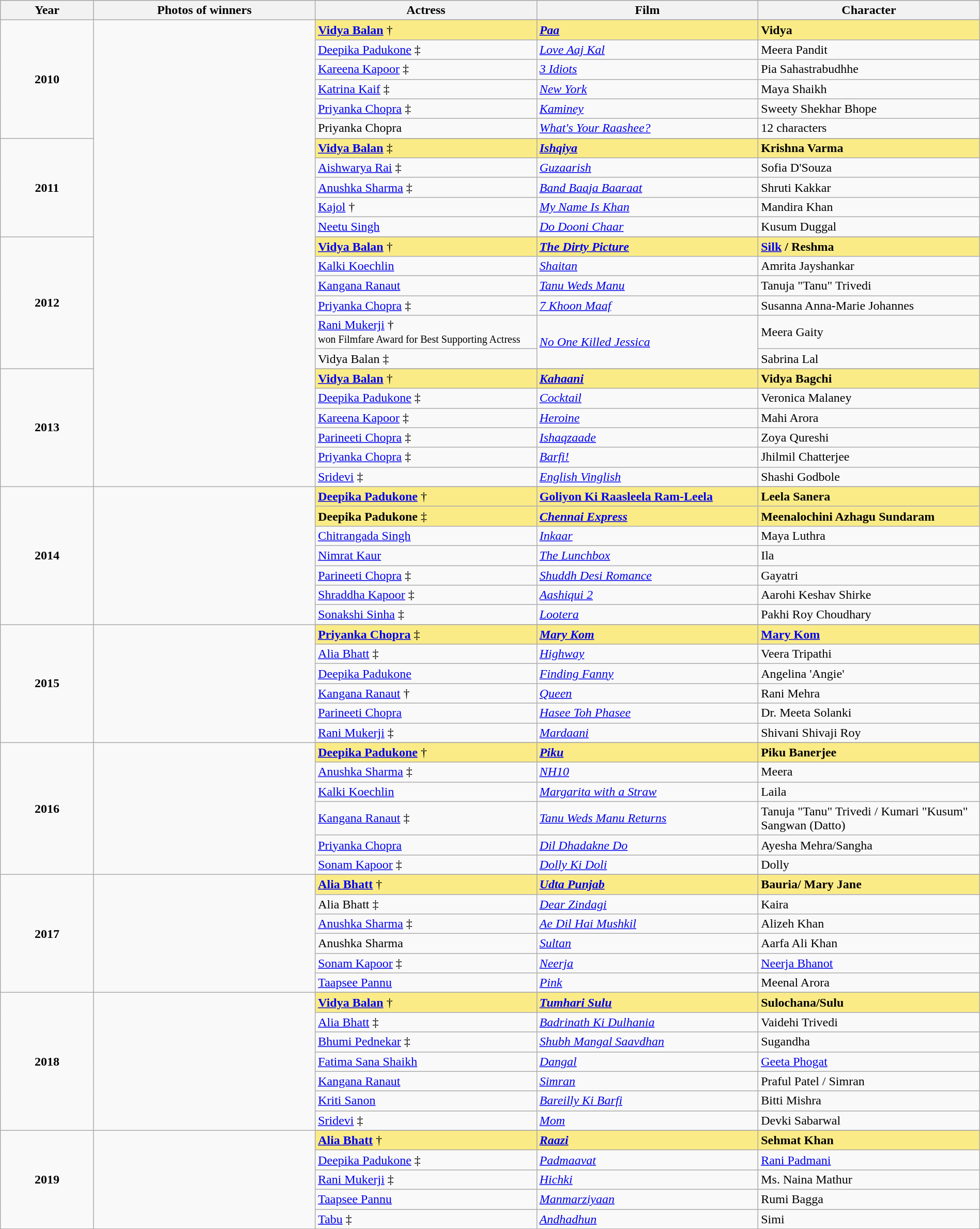<table class="wikitable" style="width:100%">
<tr bgcolor="#bebebe">
<th width="8%">Year</th>
<th width="19%">Photos of winners</th>
<th width="19%">Actress</th>
<th width="19%">Film</th>
<th width="19%">Character</th>
</tr>
<tr>
<td rowspan=7 style="text-align:center"><strong>2010</strong></td>
<td rowspan="27" style="text-align:center"></td>
</tr>
<tr style="background:#FAEB86;">
<td><strong><a href='#'>Vidya Balan</a></strong> †</td>
<td><strong><em><a href='#'>Paa</a></em></strong></td>
<td><strong>Vidya</strong></td>
</tr>
<tr>
<td><a href='#'>Deepika Padukone</a> ‡</td>
<td><em><a href='#'>Love Aaj Kal</a></em></td>
<td>Meera Pandit</td>
</tr>
<tr>
<td><a href='#'>Kareena Kapoor</a> ‡</td>
<td><em><a href='#'>3 Idiots</a></em></td>
<td>Pia Sahastrabudhhe</td>
</tr>
<tr>
<td><a href='#'>Katrina Kaif</a> ‡</td>
<td><em><a href='#'>New York</a></em></td>
<td>Maya Shaikh</td>
</tr>
<tr>
<td><a href='#'>Priyanka Chopra</a> ‡</td>
<td><em><a href='#'>Kaminey</a></em></td>
<td>Sweety Shekhar Bhope</td>
</tr>
<tr>
<td>Priyanka Chopra</td>
<td><em><a href='#'>What's Your Raashee?</a></em></td>
<td>12 characters</td>
</tr>
<tr>
<td rowspan=6 style="text-align:center"><strong>2011</strong></td>
</tr>
<tr style="background:#FAEB86;">
<td><strong><a href='#'>Vidya Balan</a></strong> ‡</td>
<td><strong><em><a href='#'>Ishqiya</a></em></strong></td>
<td><strong>Krishna Varma</strong></td>
</tr>
<tr>
<td><a href='#'>Aishwarya Rai</a> ‡</td>
<td><em><a href='#'>Guzaarish</a></em></td>
<td>Sofia D'Souza</td>
</tr>
<tr>
<td><a href='#'>Anushka Sharma</a> ‡</td>
<td><em><a href='#'>Band Baaja Baaraat</a></em></td>
<td>Shruti Kakkar</td>
</tr>
<tr>
<td><a href='#'>Kajol</a> †</td>
<td><em><a href='#'>My Name Is Khan</a></em></td>
<td>Mandira Khan</td>
</tr>
<tr>
<td><a href='#'>Neetu Singh</a></td>
<td><em><a href='#'>Do Dooni Chaar</a></em></td>
<td>Kusum Duggal</td>
</tr>
<tr>
<td rowspan=7 style="text-align:center"><strong>2012</strong></td>
</tr>
<tr style="background:#FAEB86;">
<td><strong><a href='#'>Vidya Balan</a></strong> †</td>
<td><strong><em><a href='#'>The Dirty Picture</a></em></strong></td>
<td><strong><a href='#'>Silk</a> / Reshma</strong></td>
</tr>
<tr>
<td><a href='#'>Kalki Koechlin</a></td>
<td><em><a href='#'>Shaitan</a></em></td>
<td>Amrita Jayshankar</td>
</tr>
<tr>
<td><a href='#'>Kangana Ranaut</a></td>
<td><em><a href='#'>Tanu Weds Manu</a></em></td>
<td>Tanuja "Tanu" Trivedi</td>
</tr>
<tr>
<td><a href='#'>Priyanka Chopra</a> ‡</td>
<td><em><a href='#'>7 Khoon Maaf</a></em></td>
<td>Susanna Anna-Marie Johannes</td>
</tr>
<tr>
<td><a href='#'>Rani Mukerji</a> † <br><small>won Filmfare Award for Best Supporting Actress</small></td>
<td rowspan="2"><em><a href='#'>No One Killed Jessica</a></em></td>
<td>Meera Gaity</td>
</tr>
<tr>
<td>Vidya Balan ‡</td>
<td>Sabrina Lal</td>
</tr>
<tr>
<td rowspan=7 style="text-align:center"><strong>2013</strong></td>
</tr>
<tr style="background:#FAEB86;">
<td><strong><a href='#'>Vidya Balan</a></strong> †</td>
<td><strong><em><a href='#'>Kahaani</a></em></strong></td>
<td><strong>Vidya Bagchi</strong></td>
</tr>
<tr>
<td><a href='#'>Deepika Padukone</a> ‡</td>
<td><em><a href='#'>Cocktail</a></em></td>
<td>Veronica Malaney</td>
</tr>
<tr>
<td><a href='#'>Kareena Kapoor</a> ‡</td>
<td><em><a href='#'>Heroine</a></em></td>
<td>Mahi Arora</td>
</tr>
<tr>
<td><a href='#'>Parineeti Chopra</a> ‡</td>
<td><em><a href='#'>Ishaqzaade</a></em></td>
<td>Zoya Qureshi</td>
</tr>
<tr>
<td><a href='#'>Priyanka Chopra</a> ‡</td>
<td><em><a href='#'>Barfi!</a></em></td>
<td>Jhilmil Chatterjee</td>
</tr>
<tr>
<td><a href='#'>Sridevi</a> ‡</td>
<td><em><a href='#'>English Vinglish</a></em></td>
<td>Shashi Godbole</td>
</tr>
<tr>
<td rowspan=8 style="text-align:center"><strong>2014</strong></td>
<td rowspan=8 style="text-align:center"></td>
</tr>
<tr style="background:#FAEB86;">
<td><strong><a href='#'>Deepika Padukone</a></strong> †</td>
<td><strong><a href='#'>Goliyon Ki Raasleela Ram-Leela</a></strong></td>
<td><strong>Leela Sanera</strong></td>
</tr>
<tr style="background:#FAEB86;">
<td><strong>Deepika Padukone</strong> ‡</td>
<td><strong><em><a href='#'>Chennai Express</a></em></strong></td>
<td><strong>Meenalochini Azhagu Sundaram</strong></td>
</tr>
<tr>
<td><a href='#'>Chitrangada Singh</a></td>
<td><em><a href='#'>Inkaar</a></em></td>
<td>Maya Luthra</td>
</tr>
<tr>
<td><a href='#'>Nimrat Kaur</a></td>
<td><em><a href='#'>The Lunchbox</a></em></td>
<td>Ila</td>
</tr>
<tr>
<td><a href='#'>Parineeti Chopra</a> ‡</td>
<td><em><a href='#'>Shuddh Desi Romance</a></em></td>
<td>Gayatri</td>
</tr>
<tr>
<td><a href='#'>Shraddha Kapoor</a> ‡</td>
<td><em><a href='#'>Aashiqui 2</a></em></td>
<td>Aarohi Keshav Shirke</td>
</tr>
<tr>
<td><a href='#'>Sonakshi Sinha</a> ‡</td>
<td><em><a href='#'>Lootera</a></em></td>
<td>Pakhi Roy Choudhary</td>
</tr>
<tr>
<td rowspan=7 style="text-align:center"><strong>2015</strong></td>
<td rowspan=7 style="text-align:center"></td>
</tr>
<tr style="background:#FAEB86;">
<td><strong><a href='#'>Priyanka Chopra</a></strong> ‡</td>
<td><strong><em><a href='#'>Mary Kom</a></em></strong></td>
<td><strong><a href='#'>Mary Kom</a></strong></td>
</tr>
<tr>
<td><a href='#'>Alia Bhatt</a> ‡</td>
<td><em><a href='#'>Highway</a></em></td>
<td>Veera Tripathi</td>
</tr>
<tr>
<td><a href='#'>Deepika Padukone</a></td>
<td><em><a href='#'>Finding Fanny</a></em></td>
<td>Angelina 'Angie'</td>
</tr>
<tr>
<td><a href='#'>Kangana Ranaut</a> †</td>
<td><em><a href='#'>Queen</a></em></td>
<td>Rani Mehra</td>
</tr>
<tr>
<td><a href='#'>Parineeti Chopra</a></td>
<td><em><a href='#'>Hasee Toh Phasee</a></em></td>
<td>Dr. Meeta Solanki</td>
</tr>
<tr>
<td><a href='#'>Rani Mukerji</a> ‡</td>
<td><em><a href='#'>Mardaani</a></em></td>
<td>Shivani Shivaji Roy</td>
</tr>
<tr>
<td rowspan=7 style="text-align:center"><strong>2016</strong></td>
<td rowspan=7 style="text-align:center"></td>
</tr>
<tr style="background:#FAEB86;">
<td><strong><a href='#'>Deepika Padukone</a></strong> †</td>
<td><strong><em><a href='#'>Piku</a></em></strong></td>
<td><strong>Piku Banerjee</strong></td>
</tr>
<tr>
<td><a href='#'>Anushka Sharma</a> ‡</td>
<td><em><a href='#'>NH10</a></em></td>
<td>Meera</td>
</tr>
<tr>
<td><a href='#'>Kalki Koechlin</a></td>
<td><em><a href='#'>Margarita with a Straw</a></em></td>
<td>Laila</td>
</tr>
<tr>
<td><a href='#'>Kangana Ranaut</a> ‡</td>
<td><em><a href='#'>Tanu Weds Manu Returns</a></em></td>
<td>Tanuja "Tanu" Trivedi / Kumari "Kusum" Sangwan (Datto)</td>
</tr>
<tr>
<td><a href='#'>Priyanka Chopra</a></td>
<td><em><a href='#'>Dil Dhadakne Do</a></em></td>
<td>Ayesha Mehra/Sangha</td>
</tr>
<tr>
<td><a href='#'>Sonam Kapoor</a> ‡</td>
<td><em><a href='#'>Dolly Ki Doli</a></em></td>
<td>Dolly</td>
</tr>
<tr>
<td rowspan=7 style="text-align:center"><strong>2017</strong></td>
<td rowspan=7 style="text-align:center"></td>
</tr>
<tr style="background:#FAEB86;">
<td><strong><a href='#'>Alia Bhatt</a></strong> †</td>
<td><strong><em><a href='#'>Udta Punjab</a></em></strong></td>
<td><strong>Bauria/ Mary Jane</strong></td>
</tr>
<tr>
<td>Alia Bhatt ‡</td>
<td><em><a href='#'>Dear Zindagi</a></em></td>
<td>Kaira</td>
</tr>
<tr>
<td><a href='#'>Anushka Sharma</a> ‡</td>
<td><em><a href='#'>Ae Dil Hai Mushkil</a></em></td>
<td>Alizeh Khan</td>
</tr>
<tr>
<td>Anushka Sharma</td>
<td><em><a href='#'>Sultan</a></em></td>
<td>Aarfa Ali Khan</td>
</tr>
<tr>
<td><a href='#'>Sonam Kapoor</a> ‡</td>
<td><em><a href='#'>Neerja</a></em></td>
<td><a href='#'>Neerja Bhanot</a></td>
</tr>
<tr>
<td><a href='#'>Taapsee Pannu</a></td>
<td><em><a href='#'>Pink</a></em></td>
<td>Meenal Arora</td>
</tr>
<tr>
<td rowspan=8 style="text-align:center"><strong>2018</strong></td>
<td rowspan=8 style="text-align:center"></td>
</tr>
<tr style="background:#FAEB86;">
<td><strong><a href='#'>Vidya Balan</a></strong> †</td>
<td><strong><em><a href='#'>Tumhari Sulu</a></em></strong></td>
<td><strong>Sulochana/Sulu</strong></td>
</tr>
<tr>
<td><a href='#'>Alia Bhatt</a> ‡</td>
<td><em><a href='#'>Badrinath Ki Dulhania</a></em></td>
<td>Vaidehi Trivedi</td>
</tr>
<tr>
<td><a href='#'>Bhumi Pednekar</a> ‡</td>
<td><em><a href='#'>Shubh Mangal Saavdhan</a></em></td>
<td>Sugandha</td>
</tr>
<tr>
<td><a href='#'>Fatima Sana Shaikh</a></td>
<td><em><a href='#'>Dangal</a></em></td>
<td><a href='#'>Geeta Phogat</a></td>
</tr>
<tr>
<td><a href='#'>Kangana Ranaut</a></td>
<td><em><a href='#'>Simran</a></em></td>
<td>Praful Patel / Simran</td>
</tr>
<tr>
<td><a href='#'>Kriti Sanon</a></td>
<td><em><a href='#'>Bareilly Ki Barfi</a></em></td>
<td>Bitti Mishra</td>
</tr>
<tr>
<td><a href='#'>Sridevi</a> ‡</td>
<td><em><a href='#'>Mom</a></em></td>
<td>Devki Sabarwal</td>
</tr>
<tr>
<td rowspan=6 style="text-align:center"><strong>2019</strong></td>
<td rowspan=6 style="text-align:center"></td>
</tr>
<tr style="background:#FAEB86;">
<td><strong><a href='#'>Alia Bhatt</a></strong> †</td>
<td><strong><em><a href='#'>Raazi</a></em></strong></td>
<td><strong>Sehmat Khan</strong></td>
</tr>
<tr>
<td><a href='#'>Deepika Padukone</a> ‡</td>
<td><em><a href='#'>Padmaavat</a></em></td>
<td><a href='#'>Rani Padmani</a></td>
</tr>
<tr>
<td><a href='#'>Rani Mukerji</a> ‡</td>
<td><em><a href='#'>Hichki</a></em></td>
<td>Ms. Naina Mathur</td>
</tr>
<tr>
<td><a href='#'>Taapsee Pannu</a></td>
<td><em><a href='#'>Manmarziyaan</a></em></td>
<td>Rumi Bagga</td>
</tr>
<tr>
<td><a href='#'>Tabu</a> ‡</td>
<td><em><a href='#'>Andhadhun</a></em></td>
<td>Simi</td>
</tr>
</table>
